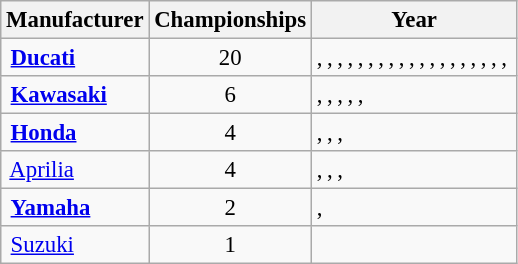<table class="wikitable sortable" style="font-size:95%;">
<tr>
<th>Manufacturer</th>
<th>Championships</th>
<th>Year</th>
</tr>
<tr>
<td data-sort-value=DUC> <strong><a href='#'>Ducati</a></strong></td>
<td align="center">20</td>
<td>, , , , , , , , , , , , , , , , , , , </td>
</tr>
<tr>
<td data-sort-value=KAW> <strong><a href='#'>Kawasaki</a></strong></td>
<td align="center">6</td>
<td>, , , , , </td>
</tr>
<tr>
<td data-sort-value=HON> <strong><a href='#'>Honda</a></strong></td>
<td align="center">4</td>
<td>, , , </td>
</tr>
<tr>
<td data-sort-value=APR> <a href='#'>Aprilia</a></td>
<td align="center">4</td>
<td>, , , </td>
</tr>
<tr>
<td data-sort-value=YAM> <strong><a href='#'>Yamaha</a></strong></td>
<td align="center">2</td>
<td>, </td>
</tr>
<tr>
<td data-sort-value=SUZ> <a href='#'>Suzuki</a></td>
<td align="center">1</td>
<td></td>
</tr>
</table>
